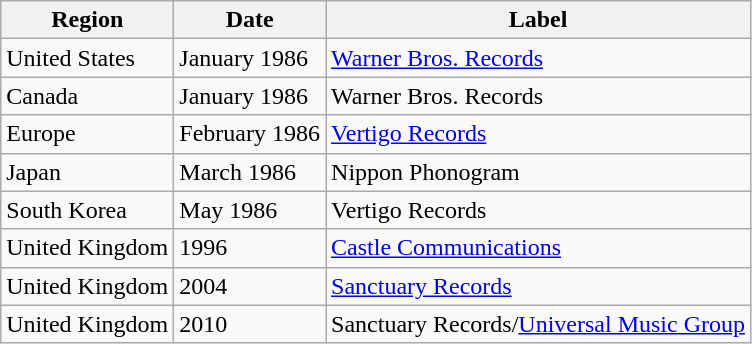<table class="wikitable">
<tr>
<th>Region</th>
<th>Date</th>
<th>Label</th>
</tr>
<tr>
<td>United States</td>
<td>January 1986</td>
<td><a href='#'>Warner Bros. Records</a></td>
</tr>
<tr>
<td>Canada</td>
<td>January 1986</td>
<td>Warner Bros. Records</td>
</tr>
<tr>
<td>Europe</td>
<td>February 1986</td>
<td><a href='#'>Vertigo Records</a></td>
</tr>
<tr>
<td>Japan</td>
<td>March 1986</td>
<td>Nippon Phonogram</td>
</tr>
<tr>
<td>South Korea</td>
<td>May 1986</td>
<td>Vertigo Records</td>
</tr>
<tr>
<td>United Kingdom</td>
<td>1996</td>
<td><a href='#'>Castle Communications</a></td>
</tr>
<tr>
<td>United Kingdom</td>
<td>2004</td>
<td><a href='#'>Sanctuary Records</a></td>
</tr>
<tr>
<td>United Kingdom</td>
<td>2010</td>
<td>Sanctuary Records/<a href='#'>Universal Music Group</a></td>
</tr>
</table>
